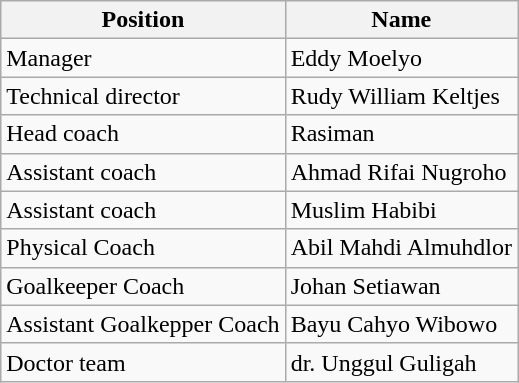<table class="wikitable">
<tr>
<th>Position</th>
<th>Name</th>
</tr>
<tr>
<td>Manager</td>
<td> Eddy Moelyo</td>
</tr>
<tr>
<td>Technical director</td>
<td> Rudy William Keltjes</td>
</tr>
<tr>
<td>Head coach</td>
<td> Rasiman</td>
</tr>
<tr>
<td>Assistant coach</td>
<td> Ahmad Rifai Nugroho</td>
</tr>
<tr>
<td>Assistant coach</td>
<td> Muslim Habibi</td>
</tr>
<tr>
<td>Physical Coach</td>
<td> Abil Mahdi Almuhdlor</td>
</tr>
<tr>
<td>Goalkeeper Coach</td>
<td> Johan Setiawan</td>
</tr>
<tr>
<td>Assistant Goalkepper Coach</td>
<td> Bayu Cahyo Wibowo</td>
</tr>
<tr>
<td>Doctor team</td>
<td> dr. Unggul Guligah</td>
</tr>
</table>
